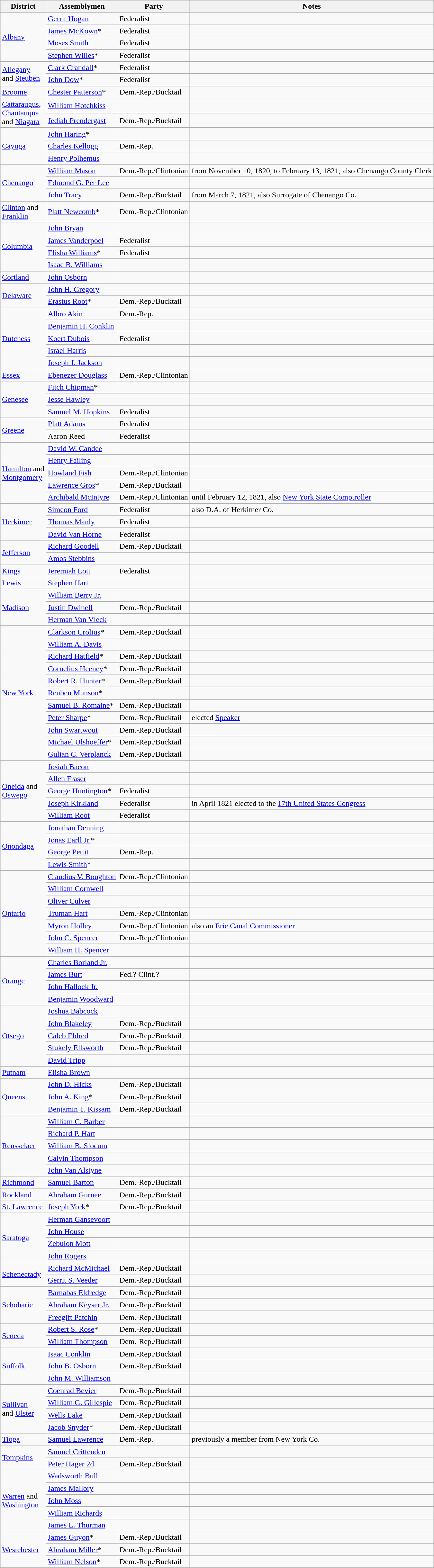<table class=wikitable>
<tr>
<th>District</th>
<th>Assemblymen</th>
<th>Party</th>
<th>Notes</th>
</tr>
<tr>
<td rowspan="4"><a href='#'>Albany</a></td>
<td><a href='#'>Gerrit Hogan</a></td>
<td>Federalist</td>
<td></td>
</tr>
<tr>
<td><a href='#'>James McKown</a>*</td>
<td>Federalist</td>
<td></td>
</tr>
<tr>
<td><a href='#'>Moses Smith</a></td>
<td>Federalist</td>
<td></td>
</tr>
<tr>
<td><a href='#'>Stephen Willes</a>*</td>
<td>Federalist</td>
<td></td>
</tr>
<tr>
<td rowspan="2"><a href='#'>Allegany</a> <br>and <a href='#'>Steuben</a></td>
<td><a href='#'>Clark Crandall</a>*</td>
<td>Federalist</td>
<td></td>
</tr>
<tr>
<td><a href='#'>John Dow</a>*</td>
<td>Federalist</td>
<td></td>
</tr>
<tr>
<td><a href='#'>Broome</a></td>
<td><a href='#'>Chester Patterson</a>*</td>
<td>Dem.-Rep./Bucktail</td>
<td></td>
</tr>
<tr>
<td rowspan="2"><a href='#'>Cattaraugus</a>, <br><a href='#'>Chautauqua</a> <br>and <a href='#'>Niagara</a></td>
<td><a href='#'>William Hotchkiss</a></td>
<td></td>
<td></td>
</tr>
<tr>
<td><a href='#'>Jediah Prendergast</a></td>
<td>Dem.-Rep./Bucktail</td>
<td></td>
</tr>
<tr>
<td rowspan="3"><a href='#'>Cayuga</a></td>
<td><a href='#'>John Haring</a>*</td>
<td></td>
<td></td>
</tr>
<tr>
<td><a href='#'>Charles Kellogg</a></td>
<td>Dem.-Rep.</td>
<td></td>
</tr>
<tr>
<td><a href='#'>Henry Polhemus</a></td>
<td></td>
<td></td>
</tr>
<tr>
<td rowspan="3"><a href='#'>Chenango</a></td>
<td><a href='#'>William Mason</a></td>
<td>Dem.-Rep./Clintonian</td>
<td>from November 10, 1820, to February 13, 1821, also Chenango County Clerk</td>
</tr>
<tr>
<td><a href='#'>Edmond G. Per Lee</a></td>
<td></td>
<td></td>
</tr>
<tr>
<td><a href='#'>John Tracy</a></td>
<td>Dem.-Rep./Bucktail</td>
<td>from March 7, 1821, also Surrogate of Chenango Co.</td>
</tr>
<tr>
<td><a href='#'>Clinton</a> and <br><a href='#'>Franklin</a></td>
<td><a href='#'>Platt Newcomb</a>*</td>
<td>Dem.-Rep./Clintonian</td>
<td></td>
</tr>
<tr>
<td rowspan="4"><a href='#'>Columbia</a></td>
<td><a href='#'>John Bryan</a></td>
<td></td>
<td></td>
</tr>
<tr>
<td><a href='#'>James Vanderpoel</a></td>
<td>Federalist</td>
<td></td>
</tr>
<tr>
<td><a href='#'>Elisha Williams</a>*</td>
<td>Federalist</td>
<td></td>
</tr>
<tr>
<td><a href='#'>Isaac B. Williams</a></td>
<td></td>
<td></td>
</tr>
<tr>
<td><a href='#'>Cortland</a></td>
<td><a href='#'>John Osborn</a></td>
<td></td>
<td></td>
</tr>
<tr>
<td rowspan="2"><a href='#'>Delaware</a></td>
<td><a href='#'>John H. Gregory</a></td>
<td></td>
<td></td>
</tr>
<tr>
<td><a href='#'>Erastus Root</a>*</td>
<td>Dem.-Rep./Bucktail</td>
<td></td>
</tr>
<tr>
<td rowspan="5"><a href='#'>Dutchess</a></td>
<td><a href='#'>Albro Akin</a></td>
<td>Dem.-Rep.</td>
<td></td>
</tr>
<tr>
<td><a href='#'>Benjamin H. Conklin</a></td>
<td></td>
<td></td>
</tr>
<tr>
<td><a href='#'>Koert Dubois</a></td>
<td>Federalist</td>
<td></td>
</tr>
<tr>
<td><a href='#'>Israel Harris</a></td>
<td></td>
<td></td>
</tr>
<tr>
<td><a href='#'>Joseph J. Jackson</a></td>
<td></td>
<td></td>
</tr>
<tr>
<td><a href='#'>Essex</a></td>
<td><a href='#'>Ebenezer Douglass</a></td>
<td>Dem.-Rep./Clintonian</td>
<td></td>
</tr>
<tr>
<td rowspan="3"><a href='#'>Genesee</a></td>
<td><a href='#'>Fitch Chipman</a>*</td>
<td></td>
<td></td>
</tr>
<tr>
<td><a href='#'>Jesse Hawley</a></td>
<td></td>
<td></td>
</tr>
<tr>
<td><a href='#'>Samuel M. Hopkins</a></td>
<td>Federalist</td>
<td></td>
</tr>
<tr>
<td rowspan="2"><a href='#'>Greene</a></td>
<td><a href='#'>Platt Adams</a></td>
<td>Federalist</td>
<td></td>
</tr>
<tr>
<td>Aaron Reed</td>
<td>Federalist</td>
<td></td>
</tr>
<tr>
<td rowspan="5"><a href='#'>Hamilton</a> and <br><a href='#'>Montgomery</a></td>
<td><a href='#'>David W. Candee</a></td>
<td></td>
<td></td>
</tr>
<tr>
<td><a href='#'>Henry Failing</a></td>
<td></td>
<td></td>
</tr>
<tr>
<td><a href='#'>Howland Fish</a></td>
<td>Dem.-Rep./Clintonian</td>
<td></td>
</tr>
<tr>
<td><a href='#'>Lawrence Gros</a>*</td>
<td>Dem.-Rep./Bucktail</td>
<td></td>
</tr>
<tr>
<td><a href='#'>Archibald McIntyre</a></td>
<td>Dem.-Rep./Clintonian</td>
<td>until February 12, 1821, also <a href='#'>New York State Comptroller</a></td>
</tr>
<tr>
<td rowspan="3"><a href='#'>Herkimer</a></td>
<td><a href='#'>Simeon Ford</a></td>
<td>Federalist</td>
<td>also D.A. of Herkimer Co.</td>
</tr>
<tr>
<td><a href='#'>Thomas Manly</a></td>
<td>Federalist</td>
<td></td>
</tr>
<tr>
<td><a href='#'>David Van Horne</a></td>
<td>Federalist</td>
<td></td>
</tr>
<tr>
<td rowspan="2"><a href='#'>Jefferson</a></td>
<td><a href='#'>Richard Goodell</a></td>
<td>Dem.-Rep./Bucktail</td>
<td></td>
</tr>
<tr>
<td><a href='#'>Amos Stebbins</a></td>
<td></td>
<td></td>
</tr>
<tr>
<td><a href='#'>Kings</a></td>
<td><a href='#'>Jeremiah Lott</a></td>
<td>Federalist</td>
<td></td>
</tr>
<tr>
<td><a href='#'>Lewis</a></td>
<td><a href='#'>Stephen Hart</a></td>
<td></td>
<td></td>
</tr>
<tr>
<td rowspan="3"><a href='#'>Madison</a></td>
<td><a href='#'>William Berry Jr.</a></td>
<td></td>
<td></td>
</tr>
<tr>
<td><a href='#'>Justin Dwinell</a></td>
<td>Dem.-Rep./Bucktail</td>
<td></td>
</tr>
<tr>
<td><a href='#'>Herman Van Vleck</a></td>
<td></td>
<td></td>
</tr>
<tr>
<td rowspan="11"><a href='#'>New York</a></td>
<td><a href='#'>Clarkson Crolius</a>*</td>
<td>Dem.-Rep./Bucktail</td>
<td></td>
</tr>
<tr>
<td><a href='#'>William A. Davis</a></td>
<td></td>
<td></td>
</tr>
<tr>
<td><a href='#'>Richard Hatfield</a>*</td>
<td>Dem.-Rep./Bucktail</td>
<td></td>
</tr>
<tr>
<td><a href='#'>Cornelius Heeney</a>*</td>
<td>Dem.-Rep./Bucktail</td>
<td></td>
</tr>
<tr>
<td><a href='#'>Robert R. Hunter</a>*</td>
<td>Dem.-Rep./Bucktail</td>
<td></td>
</tr>
<tr>
<td><a href='#'>Reuben Munson</a>*</td>
<td></td>
<td></td>
</tr>
<tr>
<td><a href='#'>Samuel B. Romaine</a>*</td>
<td>Dem.-Rep./Bucktail</td>
<td></td>
</tr>
<tr>
<td><a href='#'>Peter Sharpe</a>*</td>
<td>Dem.-Rep./Bucktail</td>
<td>elected <a href='#'>Speaker</a></td>
</tr>
<tr>
<td><a href='#'>John Swartwout</a></td>
<td>Dem.-Rep./Bucktail</td>
<td></td>
</tr>
<tr>
<td><a href='#'>Michael Ulshoeffer</a>*</td>
<td>Dem.-Rep./Bucktail</td>
<td></td>
</tr>
<tr>
<td><a href='#'>Gulian C. Verplanck</a></td>
<td>Dem.-Rep./Bucktail</td>
<td></td>
</tr>
<tr>
<td rowspan="5"><a href='#'>Oneida</a> and <br><a href='#'>Oswego</a></td>
<td><a href='#'>Josiah Bacon</a></td>
<td></td>
<td></td>
</tr>
<tr>
<td><a href='#'>Allen Fraser</a></td>
<td></td>
<td></td>
</tr>
<tr>
<td><a href='#'>George Huntington</a>*</td>
<td>Federalist</td>
<td></td>
</tr>
<tr>
<td><a href='#'>Joseph Kirkland</a></td>
<td>Federalist</td>
<td>in April 1821 elected to the <a href='#'>17th United States Congress</a></td>
</tr>
<tr>
<td><a href='#'>William Root</a></td>
<td>Federalist</td>
<td></td>
</tr>
<tr>
<td rowspan="4"><a href='#'>Onondaga</a></td>
<td><a href='#'>Jonathan Denning</a></td>
<td></td>
<td></td>
</tr>
<tr>
<td><a href='#'>Jonas Earll Jr.</a>*</td>
<td></td>
<td></td>
</tr>
<tr>
<td><a href='#'>George Pettit</a></td>
<td>Dem.-Rep.</td>
<td></td>
</tr>
<tr>
<td><a href='#'>Lewis Smith</a>*</td>
<td></td>
<td></td>
</tr>
<tr>
<td rowspan="7"><a href='#'>Ontario</a></td>
<td><a href='#'>Claudius V. Boughton</a></td>
<td>Dem.-Rep./Clintonian</td>
<td></td>
</tr>
<tr>
<td><a href='#'>William Cornwell</a></td>
<td></td>
<td></td>
</tr>
<tr>
<td><a href='#'>Oliver Culver</a></td>
<td></td>
<td></td>
</tr>
<tr>
<td><a href='#'>Truman Hart</a></td>
<td>Dem.-Rep./Clintonian</td>
<td></td>
</tr>
<tr>
<td><a href='#'>Myron Holley</a></td>
<td>Dem.-Rep./Clintonian</td>
<td>also an <a href='#'>Erie Canal Commissioner</a></td>
</tr>
<tr>
<td><a href='#'>John C. Spencer</a></td>
<td>Dem.-Rep./Clintonian</td>
<td></td>
</tr>
<tr>
<td><a href='#'>William H. Spencer</a></td>
<td></td>
<td></td>
</tr>
<tr>
<td rowspan="4"><a href='#'>Orange</a></td>
<td><a href='#'>Charles Borland Jr.</a></td>
<td></td>
<td></td>
</tr>
<tr>
<td><a href='#'>James Burt</a></td>
<td>Fed.? Clint.?</td>
<td></td>
</tr>
<tr>
<td><a href='#'>John Hallock Jr.</a></td>
<td></td>
<td></td>
</tr>
<tr>
<td><a href='#'>Benjamin Woodward</a></td>
<td></td>
<td></td>
</tr>
<tr>
<td rowspan="5"><a href='#'>Otsego</a></td>
<td><a href='#'>Joshua Babcock</a></td>
<td></td>
<td></td>
</tr>
<tr>
<td><a href='#'>John Blakeley</a></td>
<td>Dem.-Rep./Bucktail</td>
<td></td>
</tr>
<tr>
<td><a href='#'>Caleb Eldred</a></td>
<td>Dem.-Rep./Bucktail</td>
<td></td>
</tr>
<tr>
<td><a href='#'>Stukely Ellsworth</a></td>
<td>Dem.-Rep./Bucktail</td>
<td></td>
</tr>
<tr>
<td><a href='#'>David Tripp</a></td>
<td></td>
<td></td>
</tr>
<tr>
<td><a href='#'>Putnam</a></td>
<td><a href='#'>Elisha Brown</a></td>
<td></td>
<td></td>
</tr>
<tr>
<td rowspan="3"><a href='#'>Queens</a></td>
<td><a href='#'>John D. Hicks</a></td>
<td>Dem.-Rep./Bucktail</td>
<td></td>
</tr>
<tr>
<td><a href='#'>John A. King</a>*</td>
<td>Dem.-Rep./Bucktail</td>
<td></td>
</tr>
<tr>
<td><a href='#'>Benjamin T. Kissam</a></td>
<td>Dem.-Rep./Bucktail</td>
<td></td>
</tr>
<tr>
<td rowspan="5"><a href='#'>Rensselaer</a></td>
<td><a href='#'>William C. Barber</a></td>
<td></td>
<td></td>
</tr>
<tr>
<td><a href='#'>Richard P. Hart</a></td>
<td></td>
<td></td>
</tr>
<tr>
<td><a href='#'>William B. Slocum</a></td>
<td></td>
<td></td>
</tr>
<tr>
<td><a href='#'>Calvin Thompson</a></td>
<td></td>
<td></td>
</tr>
<tr>
<td><a href='#'>John Van Alstyne</a></td>
<td></td>
<td></td>
</tr>
<tr>
<td><a href='#'>Richmond</a></td>
<td><a href='#'>Samuel Barton</a></td>
<td>Dem.-Rep./Bucktail</td>
<td></td>
</tr>
<tr>
<td><a href='#'>Rockland</a></td>
<td><a href='#'>Abraham Gurnee</a></td>
<td>Dem.-Rep./Bucktail</td>
<td></td>
</tr>
<tr>
<td><a href='#'>St. Lawrence</a></td>
<td><a href='#'>Joseph York</a>*</td>
<td>Dem.-Rep./Bucktail</td>
<td></td>
</tr>
<tr>
<td rowspan="4"><a href='#'>Saratoga</a></td>
<td><a href='#'>Herman Gansevoort</a></td>
<td></td>
<td></td>
</tr>
<tr>
<td><a href='#'>John House</a></td>
<td></td>
<td></td>
</tr>
<tr>
<td><a href='#'>Zebulon Mott</a></td>
<td></td>
<td></td>
</tr>
<tr>
<td><a href='#'>John Rogers</a></td>
<td></td>
<td></td>
</tr>
<tr>
<td rowspan="2"><a href='#'>Schenectady</a></td>
<td><a href='#'>Richard McMichael</a></td>
<td>Dem.-Rep./Bucktail</td>
<td></td>
</tr>
<tr>
<td><a href='#'>Gerrit S. Veeder</a></td>
<td>Dem.-Rep./Bucktail</td>
<td></td>
</tr>
<tr>
<td rowspan="3"><a href='#'>Schoharie</a></td>
<td><a href='#'>Barnabas Eldredge</a></td>
<td>Dem.-Rep./Bucktail</td>
<td></td>
</tr>
<tr>
<td><a href='#'>Abraham Keyser Jr.</a></td>
<td>Dem.-Rep./Bucktail</td>
<td></td>
</tr>
<tr>
<td><a href='#'>Freegift Patchin</a></td>
<td>Dem.-Rep./Bucktail</td>
<td></td>
</tr>
<tr>
<td rowspan="2"><a href='#'>Seneca</a></td>
<td><a href='#'>Robert S. Rose</a>*</td>
<td>Dem.-Rep./Bucktail</td>
<td></td>
</tr>
<tr>
<td><a href='#'>William Thompson</a></td>
<td>Dem.-Rep./Bucktail</td>
<td></td>
</tr>
<tr>
<td rowspan="3"><a href='#'>Suffolk</a></td>
<td><a href='#'>Isaac Conklin</a></td>
<td>Dem.-Rep./Bucktail</td>
<td></td>
</tr>
<tr>
<td><a href='#'>John B. Osborn</a></td>
<td>Dem.-Rep./Bucktail</td>
<td></td>
</tr>
<tr>
<td><a href='#'>John M. Williamson</a></td>
<td></td>
<td></td>
</tr>
<tr>
<td rowspan="4"><a href='#'>Sullivan</a> <br>and <a href='#'>Ulster</a></td>
<td><a href='#'>Coenrad Bevier</a></td>
<td>Dem.-Rep./Bucktail</td>
<td></td>
</tr>
<tr>
<td><a href='#'>William G. Gillespie</a></td>
<td>Dem.-Rep./Bucktail</td>
<td></td>
</tr>
<tr>
<td><a href='#'>Wells Lake</a></td>
<td>Dem.-Rep./Bucktail</td>
<td></td>
</tr>
<tr>
<td><a href='#'>Jacob Snyder</a>*</td>
<td>Dem.-Rep./Bucktail</td>
<td></td>
</tr>
<tr>
<td><a href='#'>Tioga</a></td>
<td><a href='#'>Samuel Lawrence</a></td>
<td>Dem.-Rep.</td>
<td>previously a member from New York Co.</td>
</tr>
<tr>
<td rowspan="2"><a href='#'>Tompkins</a></td>
<td><a href='#'>Samuel Crittenden</a></td>
<td></td>
<td></td>
</tr>
<tr>
<td><a href='#'>Peter Hager 2d</a></td>
<td>Dem.-Rep./Bucktail</td>
<td></td>
</tr>
<tr>
<td rowspan="5"><a href='#'>Warren</a> and <br><a href='#'>Washington</a></td>
<td><a href='#'>Wadsworth Bull</a></td>
<td></td>
<td></td>
</tr>
<tr>
<td><a href='#'>James Mallory</a></td>
<td></td>
<td></td>
</tr>
<tr>
<td><a href='#'>John Moss</a></td>
<td></td>
<td></td>
</tr>
<tr>
<td><a href='#'>William Richards</a></td>
<td></td>
<td></td>
</tr>
<tr>
<td><a href='#'>James L. Thurman</a></td>
<td></td>
<td></td>
</tr>
<tr>
<td rowspan="3"><a href='#'>Westchester</a></td>
<td><a href='#'>James Guyon</a>*</td>
<td>Dem.-Rep./Bucktail</td>
<td></td>
</tr>
<tr>
<td><a href='#'>Abraham Miller</a>*</td>
<td>Dem.-Rep./Bucktail</td>
<td></td>
</tr>
<tr>
<td><a href='#'>William Nelson</a>*</td>
<td>Dem.-Rep./Bucktail</td>
<td></td>
</tr>
<tr>
</tr>
</table>
